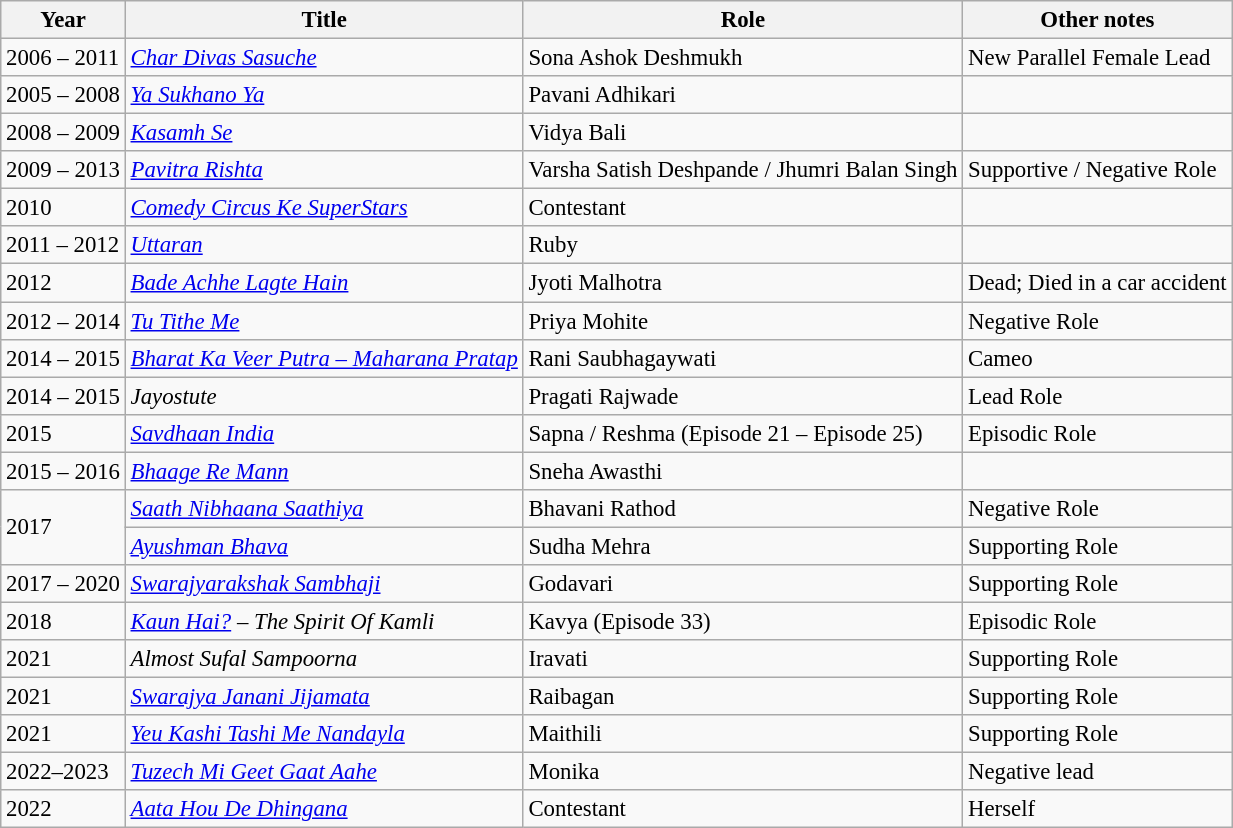<table class="wikitable" style="font-size: 95%;">
<tr>
<th>Year</th>
<th>Title</th>
<th>Role</th>
<th>Other notes</th>
</tr>
<tr>
<td>2006 – 2011</td>
<td><em><a href='#'>Char Divas Sasuche</a></em></td>
<td>Sona Ashok Deshmukh</td>
<td>New Parallel Female Lead</td>
</tr>
<tr>
<td>2005 – 2008</td>
<td><em><a href='#'>Ya Sukhano Ya</a></em></td>
<td>Pavani Adhikari</td>
<td></td>
</tr>
<tr>
<td>2008 – 2009</td>
<td><em><a href='#'>Kasamh Se</a></em></td>
<td>Vidya Bali</td>
<td></td>
</tr>
<tr>
<td>2009 – 2013</td>
<td><em><a href='#'>Pavitra Rishta</a></em></td>
<td>Varsha Satish Deshpande / Jhumri Balan Singh</td>
<td>Supportive / Negative Role</td>
</tr>
<tr>
<td>2010</td>
<td><em><a href='#'>Comedy Circus Ke SuperStars</a></em></td>
<td>Contestant</td>
<td></td>
</tr>
<tr>
<td>2011 – 2012</td>
<td><em><a href='#'>Uttaran</a></em></td>
<td>Ruby</td>
<td></td>
</tr>
<tr>
<td>2012</td>
<td><em><a href='#'>Bade Achhe Lagte Hain</a></em></td>
<td>Jyoti Malhotra</td>
<td>Dead; Died in a car accident</td>
</tr>
<tr>
<td>2012 – 2014</td>
<td><em><a href='#'>Tu Tithe Me</a></em></td>
<td>Priya Mohite</td>
<td>Negative Role</td>
</tr>
<tr>
<td>2014 – 2015</td>
<td><em><a href='#'>Bharat Ka Veer Putra – Maharana Pratap</a></em></td>
<td>Rani Saubhagaywati</td>
<td>Cameo</td>
</tr>
<tr>
<td>2014 – 2015</td>
<td><em>Jayostute</em></td>
<td>Pragati Rajwade</td>
<td>Lead Role</td>
</tr>
<tr>
<td>2015</td>
<td><em><a href='#'>Savdhaan India</a></em></td>
<td>Sapna / Reshma (Episode 21 – Episode 25)</td>
<td>Episodic Role</td>
</tr>
<tr>
<td>2015 – 2016</td>
<td><em><a href='#'>Bhaage Re Mann</a></em></td>
<td>Sneha Awasthi</td>
<td></td>
</tr>
<tr>
<td rowspan="2">2017</td>
<td><em><a href='#'>Saath Nibhaana Saathiya</a></em></td>
<td>Bhavani Rathod</td>
<td>Negative Role</td>
</tr>
<tr>
<td><em><a href='#'>Ayushman Bhava</a></em></td>
<td>Sudha Mehra</td>
<td>Supporting Role</td>
</tr>
<tr>
<td>2017 – 2020</td>
<td><em><a href='#'>Swarajyarakshak Sambhaji</a></em></td>
<td>Godavari</td>
<td>Supporting Role</td>
</tr>
<tr>
<td>2018</td>
<td><em><a href='#'>Kaun Hai?</a> – The Spirit Of Kamli</em></td>
<td>Kavya (Episode 33)</td>
<td>Episodic Role</td>
</tr>
<tr>
<td>2021</td>
<td><em>Almost Sufal Sampoorna </em></td>
<td>Iravati</td>
<td>Supporting Role</td>
</tr>
<tr>
<td>2021</td>
<td><em><a href='#'>Swarajya Janani Jijamata</a></em></td>
<td>Raibagan</td>
<td>Supporting Role</td>
</tr>
<tr>
<td>2021</td>
<td><em><a href='#'>Yeu Kashi Tashi Me Nandayla</a></em></td>
<td>Maithili</td>
<td>Supporting Role</td>
</tr>
<tr>
<td>2022–2023</td>
<td><em><a href='#'>Tuzech Mi Geet Gaat Aahe</a></em></td>
<td>Monika</td>
<td>Negative lead</td>
</tr>
<tr>
<td>2022</td>
<td><em><a href='#'>Aata Hou De Dhingana</a></em></td>
<td>Contestant</td>
<td>Herself</td>
</tr>
</table>
